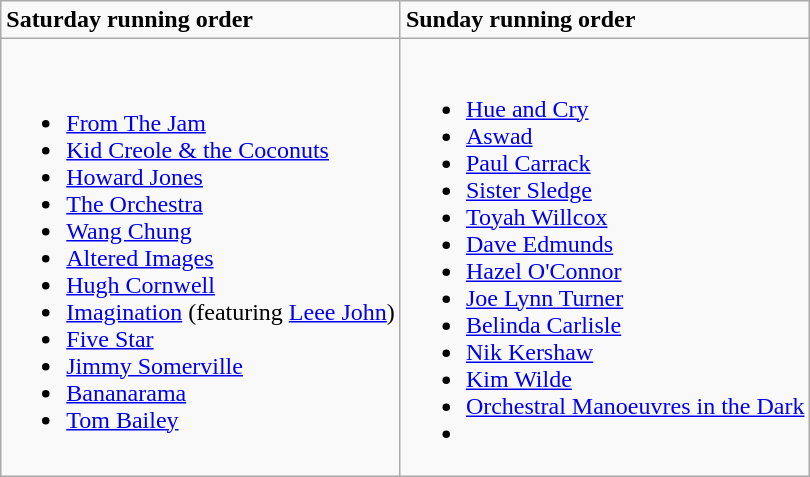<table class="wikitable">
<tr>
<td><strong>Saturday running order</strong></td>
<td><strong>Sunday running order</strong></td>
</tr>
<tr>
<td><br><ul><li><a href='#'>From The Jam</a></li><li><a href='#'>Kid Creole & the Coconuts</a></li><li><a href='#'>Howard Jones</a></li><li><a href='#'>The Orchestra</a></li><li><a href='#'>Wang Chung</a></li><li><a href='#'>Altered Images</a></li><li><a href='#'>Hugh Cornwell</a></li><li><a href='#'>Imagination</a> (featuring <a href='#'>Leee John</a>)</li><li><a href='#'>Five Star</a></li><li><a href='#'>Jimmy Somerville</a></li><li><a href='#'>Bananarama</a></li><li><a href='#'>Tom Bailey</a></li></ul></td>
<td><br><ul><li><a href='#'>Hue and Cry</a></li><li><a href='#'>Aswad</a></li><li><a href='#'>Paul Carrack</a></li><li><a href='#'>Sister Sledge</a></li><li><a href='#'>Toyah Willcox</a></li><li><a href='#'>Dave Edmunds</a></li><li><a href='#'>Hazel O'Connor</a></li><li><a href='#'>Joe Lynn Turner</a></li><li><a href='#'>Belinda Carlisle</a></li><li><a href='#'>Nik Kershaw</a></li><li><a href='#'>Kim Wilde</a></li><li><a href='#'>Orchestral Manoeuvres in the Dark</a></li><li></li></ul></td>
</tr>
</table>
